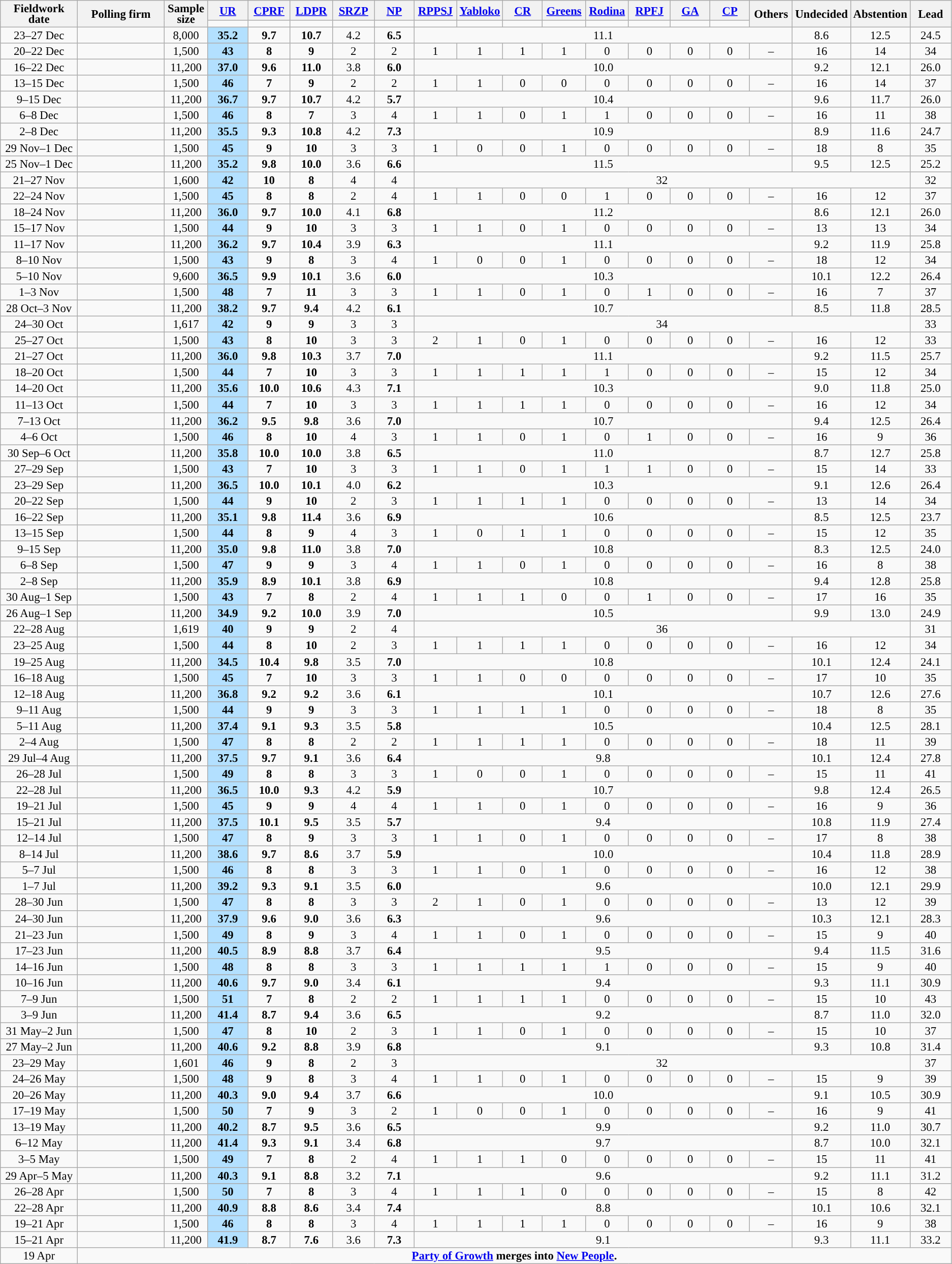<table class=wikitable style="font-size:95%; line-height:14px; text-align:center">
<tr>
<th style=width:100px; rowspan=2>Fieldwork date</th>
<th style=width:120px; rowspan=2>Polling firm</th>
<th style=width:50px; rowspan=2>Sample<br>size</th>
<th style="width:50px;"><a href='#'>UR</a></th>
<th style="width:50px;"><a href='#'>CPRF</a></th>
<th style="width:50px;"><a href='#'>LDPR</a></th>
<th style="width:50px;"><a href='#'>SRZP</a></th>
<th style="width:50px;"><a href='#'>NP</a></th>
<th style="width:50px;"><a href='#'>RPPSJ</a></th>
<th style="width:50px;"><a href='#'>Yabloko</a></th>
<th style="width:50px;"><a href='#'>CR</a></th>
<th style="width:50px;"><a href='#'>Greens</a></th>
<th style="width:50px;"><a href='#'>Rodina</a></th>
<th style="width:50px;"><a href='#'>RPFJ</a></th>
<th style="width:50px;"><a href='#'>GA</a></th>
<th style="width:50px;"><a href='#'>CP</a></th>
<th style="width:50px;" rowspan=2>Others</th>
<th style="width:50px;" rowspan=2>Undecided</th>
<th style="width:50px;" rowspan=2>Abstention</th>
<th style="width:50px;" rowspan="2">Lead</th>
</tr>
<tr>
<td bgcolor=></td>
<td bgcolor=></td>
<td bgcolor=></td>
<td bgcolor=></td>
<td bgcolor=></td>
<td bgcolor=></td>
<td bgcolor=></td>
<td bgcolor=></td>
<td bgcolor=></td>
<td bgcolor=></td>
<td bgcolor=></td>
<td bgcolor=></td>
<td bgcolor=></td>
</tr>
<tr>
<td>23–27 Dec</td>
<td></td>
<td>8,000</td>
<td style="background:#B3E0FF"><strong>35.2</strong></td>
<td><strong>9.7</strong></td>
<td><strong>10.7</strong></td>
<td>4.2</td>
<td><strong>6.5</strong></td>
<td colspan=9>11.1</td>
<td>8.6</td>
<td>12.5</td>
<td style="background:">24.5</td>
</tr>
<tr>
<td>20–22 Dec</td>
<td></td>
<td>1,500</td>
<td style="background:#B3E0FF"><strong>43</strong></td>
<td><strong>8</strong></td>
<td><strong>9</strong></td>
<td>2</td>
<td>2</td>
<td>1</td>
<td>1</td>
<td>1</td>
<td>1</td>
<td>0</td>
<td>0</td>
<td>0</td>
<td>0</td>
<td>–</td>
<td>16</td>
<td>14</td>
<td style="background:">34</td>
</tr>
<tr>
<td>16–22 Dec</td>
<td></td>
<td>11,200</td>
<td style="background:#B3E0FF"><strong>37.0</strong></td>
<td><strong>9.6</strong></td>
<td><strong>11.0</strong></td>
<td>3.8</td>
<td><strong>6.0</strong></td>
<td colspan=9>10.0</td>
<td>9.2</td>
<td>12.1</td>
<td style="background:">26.0</td>
</tr>
<tr>
<td>13–15 Dec</td>
<td></td>
<td>1,500</td>
<td style="background:#B3E0FF"><strong>46</strong></td>
<td><strong>7</strong></td>
<td><strong>9</strong></td>
<td>2</td>
<td>2</td>
<td>1</td>
<td>1</td>
<td>0</td>
<td>0</td>
<td>0</td>
<td>0</td>
<td>0</td>
<td>0</td>
<td>–</td>
<td>16</td>
<td>14</td>
<td style="background:">37</td>
</tr>
<tr>
<td>9–15 Dec</td>
<td></td>
<td>11,200</td>
<td style="background:#B3E0FF"><strong>36.7</strong></td>
<td><strong>9.7</strong></td>
<td><strong>10.7</strong></td>
<td>4.2</td>
<td><strong>5.7</strong></td>
<td colspan=9>10.4</td>
<td>9.6</td>
<td>11.7</td>
<td style="background:">26.0</td>
</tr>
<tr>
<td>6–8 Dec</td>
<td></td>
<td>1,500</td>
<td style="background:#B3E0FF"><strong>46</strong></td>
<td><strong>8</strong></td>
<td><strong>7</strong></td>
<td>3</td>
<td>4</td>
<td>1</td>
<td>1</td>
<td>0</td>
<td>1</td>
<td>1</td>
<td>0</td>
<td>0</td>
<td>0</td>
<td>–</td>
<td>16</td>
<td>11</td>
<td style="background:">38</td>
</tr>
<tr>
<td>2–8 Dec</td>
<td></td>
<td>11,200</td>
<td style="background:#B3E0FF"><strong>35.5</strong></td>
<td><strong>9.3</strong></td>
<td><strong>10.8</strong></td>
<td>4.2</td>
<td><strong>7.3</strong></td>
<td colspan=9>10.9</td>
<td>8.9</td>
<td>11.6</td>
<td style="background:">24.7</td>
</tr>
<tr>
<td>29 Nov–1 Dec</td>
<td></td>
<td>1,500</td>
<td style="background:#B3E0FF"><strong>45</strong></td>
<td><strong>9</strong></td>
<td><strong>10</strong></td>
<td>3</td>
<td>3</td>
<td>1</td>
<td>0</td>
<td>0</td>
<td>1</td>
<td>0</td>
<td>0</td>
<td>0</td>
<td>0</td>
<td>–</td>
<td>18</td>
<td>8</td>
<td style="background:">35</td>
</tr>
<tr>
<td>25 Nov–1 Dec</td>
<td></td>
<td>11,200</td>
<td style="background:#B3E0FF"><strong>35.2</strong></td>
<td><strong>9.8</strong></td>
<td><strong>10.0</strong></td>
<td>3.6</td>
<td><strong>6.6</strong></td>
<td colspan=9>11.5</td>
<td>9.5</td>
<td>12.5</td>
<td style="background:">25.2</td>
</tr>
<tr>
<td>21–27 Nov</td>
<td></td>
<td>1,600</td>
<td style="background:#B3E0FF"><strong>42</strong></td>
<td><strong>10</strong></td>
<td><strong>8</strong></td>
<td>4</td>
<td>4</td>
<td colspan=11>32</td>
<td style="background:">32</td>
</tr>
<tr>
<td>22–24 Nov</td>
<td></td>
<td>1,500</td>
<td style="background:#B3E0FF"><strong>45</strong></td>
<td><strong>8</strong></td>
<td><strong>8</strong></td>
<td>2</td>
<td>4</td>
<td>1</td>
<td>1</td>
<td>0</td>
<td>0</td>
<td>1</td>
<td>0</td>
<td>0</td>
<td>0</td>
<td>–</td>
<td>16</td>
<td>12</td>
<td style="background:">37</td>
</tr>
<tr>
<td>18–24 Nov</td>
<td></td>
<td>11,200</td>
<td style="background:#B3E0FF"><strong>36.0</strong></td>
<td><strong>9.7</strong></td>
<td><strong>10.0</strong></td>
<td>4.1</td>
<td><strong>6.8</strong></td>
<td colspan=9>11.2</td>
<td>8.6</td>
<td>12.1</td>
<td style="background:">26.0</td>
</tr>
<tr>
<td>15–17 Nov</td>
<td></td>
<td>1,500</td>
<td style="background:#B3E0FF"><strong>44</strong></td>
<td><strong>9</strong></td>
<td><strong>10</strong></td>
<td>3</td>
<td>3</td>
<td>1</td>
<td>1</td>
<td>0</td>
<td>1</td>
<td>0</td>
<td>0</td>
<td>0</td>
<td>0</td>
<td>–</td>
<td>13</td>
<td>13</td>
<td style="background:">34</td>
</tr>
<tr>
<td>11–17 Nov</td>
<td></td>
<td>11,200</td>
<td style="background:#B3E0FF"><strong>36.2</strong></td>
<td><strong>9.7</strong></td>
<td><strong>10.4</strong></td>
<td>3.9</td>
<td><strong>6.3</strong></td>
<td colspan=9>11.1</td>
<td>9.2</td>
<td>11.9</td>
<td style="background:">25.8</td>
</tr>
<tr>
<td>8–10 Nov</td>
<td></td>
<td>1,500</td>
<td style="background:#B3E0FF"><strong>43</strong></td>
<td><strong>9</strong></td>
<td><strong>8</strong></td>
<td>3</td>
<td>4</td>
<td>1</td>
<td>0</td>
<td>0</td>
<td>1</td>
<td>0</td>
<td>0</td>
<td>0</td>
<td>0</td>
<td>–</td>
<td>18</td>
<td>12</td>
<td style="background:">34</td>
</tr>
<tr>
<td>5–10 Nov</td>
<td></td>
<td>9,600</td>
<td style="background:#B3E0FF"><strong>36.5</strong></td>
<td><strong>9.9</strong></td>
<td><strong>10.1</strong></td>
<td>3.6</td>
<td><strong>6.0</strong></td>
<td colspan=9>10.3</td>
<td>10.1</td>
<td>12.2</td>
<td style="background:">26.4</td>
</tr>
<tr>
<td>1–3 Nov</td>
<td></td>
<td>1,500</td>
<td style="background:#B3E0FF"><strong>48</strong></td>
<td><strong>7</strong></td>
<td><strong>11</strong></td>
<td>3</td>
<td>3</td>
<td>1</td>
<td>1</td>
<td>0</td>
<td>1</td>
<td>0</td>
<td>1</td>
<td>0</td>
<td>0</td>
<td>–</td>
<td>16</td>
<td>7</td>
<td style="background:">37</td>
</tr>
<tr>
<td>28 Oct–3 Nov</td>
<td></td>
<td>11,200</td>
<td style="background:#B3E0FF"><strong>38.2</strong></td>
<td><strong>9.7</strong></td>
<td><strong>9.4</strong></td>
<td>4.2</td>
<td><strong>6.1</strong></td>
<td colspan=9>10.7</td>
<td>8.5</td>
<td>11.8</td>
<td style="background:">28.5</td>
</tr>
<tr>
<td>24–30 Oct</td>
<td></td>
<td>1,617</td>
<td style="background:#B3E0FF"><strong>42</strong></td>
<td><strong>9</strong></td>
<td><strong>9</strong></td>
<td>3</td>
<td>3</td>
<td colspan=11>34</td>
<td style="background:">33</td>
</tr>
<tr>
<td>25–27 Oct</td>
<td></td>
<td>1,500</td>
<td style="background:#B3E0FF"><strong>43</strong></td>
<td><strong>8</strong></td>
<td><strong>10</strong></td>
<td>3</td>
<td>3</td>
<td>2</td>
<td>1</td>
<td>0</td>
<td>1</td>
<td>0</td>
<td>0</td>
<td>0</td>
<td>0</td>
<td>–</td>
<td>16</td>
<td>12</td>
<td style="background:">33</td>
</tr>
<tr>
<td>21–27 Oct</td>
<td></td>
<td>11,200</td>
<td style="background:#B3E0FF"><strong>36.0</strong></td>
<td><strong>9.8</strong></td>
<td><strong>10.3</strong></td>
<td>3.7</td>
<td><strong>7.0</strong></td>
<td colspan=9>11.1</td>
<td>9.2</td>
<td>11.5</td>
<td style="background:">25.7</td>
</tr>
<tr>
<td>18–20 Oct</td>
<td></td>
<td>1,500</td>
<td style="background:#B3E0FF"><strong>44</strong></td>
<td><strong>7</strong></td>
<td><strong>10</strong></td>
<td>3</td>
<td>3</td>
<td>1</td>
<td>1</td>
<td>1</td>
<td>1</td>
<td>1</td>
<td>0</td>
<td>0</td>
<td>0</td>
<td>–</td>
<td>15</td>
<td>12</td>
<td style="background:">34</td>
</tr>
<tr>
<td>14–20 Oct</td>
<td></td>
<td>11,200</td>
<td style="background:#B3E0FF"><strong>35.6</strong></td>
<td><strong>10.0</strong></td>
<td><strong>10.6</strong></td>
<td>4.3</td>
<td><strong>7.1</strong></td>
<td colspan=9>10.3</td>
<td>9.0</td>
<td>11.8</td>
<td style="background:">25.0</td>
</tr>
<tr>
<td>11–13 Oct</td>
<td></td>
<td>1,500</td>
<td style="background:#B3E0FF"><strong>44</strong></td>
<td><strong>7</strong></td>
<td><strong>10</strong></td>
<td>3</td>
<td>3</td>
<td>1</td>
<td>1</td>
<td>1</td>
<td>1</td>
<td>0</td>
<td>0</td>
<td>0</td>
<td>0</td>
<td>–</td>
<td>16</td>
<td>12</td>
<td style="background:">34</td>
</tr>
<tr>
<td>7–13 Oct</td>
<td></td>
<td>11,200</td>
<td style="background:#B3E0FF"><strong>36.2</strong></td>
<td><strong>9.5</strong></td>
<td><strong>9.8</strong></td>
<td>3.6</td>
<td><strong>7.0</strong></td>
<td colspan=9>10.7</td>
<td>9.4</td>
<td>12.5</td>
<td style="background:">26.4</td>
</tr>
<tr>
<td>4–6 Oct</td>
<td></td>
<td>1,500</td>
<td style="background:#B3E0FF"><strong>46</strong></td>
<td><strong>8</strong></td>
<td><strong>10</strong></td>
<td>4</td>
<td>3</td>
<td>1</td>
<td>1</td>
<td>0</td>
<td>1</td>
<td>0</td>
<td>1</td>
<td>0</td>
<td>0</td>
<td>–</td>
<td>16</td>
<td>9</td>
<td style="background:">36</td>
</tr>
<tr>
<td>30 Sep–6 Oct</td>
<td></td>
<td>11,200</td>
<td style="background:#B3E0FF"><strong>35.8</strong></td>
<td><strong>10.0</strong></td>
<td><strong>10.0</strong></td>
<td>3.8</td>
<td><strong>6.5</strong></td>
<td colspan=9>11.0</td>
<td>8.7</td>
<td>12.7</td>
<td style="background:">25.8</td>
</tr>
<tr>
<td>27–29 Sep</td>
<td></td>
<td>1,500</td>
<td style="background:#B3E0FF"><strong>43</strong></td>
<td><strong>7</strong></td>
<td><strong>10</strong></td>
<td>3</td>
<td>3</td>
<td>1</td>
<td>1</td>
<td>0</td>
<td>1</td>
<td>1</td>
<td>1</td>
<td>0</td>
<td>0</td>
<td>–</td>
<td>15</td>
<td>14</td>
<td style="background:">33</td>
</tr>
<tr>
<td>23–29 Sep</td>
<td></td>
<td>11,200</td>
<td style="background:#B3E0FF"><strong>36.5</strong></td>
<td><strong>10.0</strong></td>
<td><strong>10.1</strong></td>
<td>4.0</td>
<td><strong>6.2</strong></td>
<td colspan=9>10.3</td>
<td>9.1</td>
<td>12.6</td>
<td style="background:">26.4</td>
</tr>
<tr>
<td>20–22 Sep</td>
<td></td>
<td>1,500</td>
<td style="background:#B3E0FF"><strong>44</strong></td>
<td><strong>9</strong></td>
<td><strong>10</strong></td>
<td>2</td>
<td>3</td>
<td>1</td>
<td>1</td>
<td>1</td>
<td>1</td>
<td>0</td>
<td>0</td>
<td>0</td>
<td>0</td>
<td>–</td>
<td>13</td>
<td>14</td>
<td style="background:">34</td>
</tr>
<tr>
<td>16–22 Sep</td>
<td></td>
<td>11,200</td>
<td style="background:#B3E0FF"><strong>35.1</strong></td>
<td><strong>9.8</strong></td>
<td><strong>11.4</strong></td>
<td>3.6</td>
<td><strong>6.9</strong></td>
<td colspan=9>10.6</td>
<td>8.5</td>
<td>12.5</td>
<td style="background:">23.7</td>
</tr>
<tr>
<td>13–15 Sep</td>
<td></td>
<td>1,500</td>
<td style="background:#B3E0FF"><strong>44</strong></td>
<td><strong>8</strong></td>
<td><strong>9</strong></td>
<td>4</td>
<td>3</td>
<td>1</td>
<td>0</td>
<td>1</td>
<td>1</td>
<td>0</td>
<td>0</td>
<td>0</td>
<td>0</td>
<td>–</td>
<td>15</td>
<td>12</td>
<td style="background:">35</td>
</tr>
<tr>
<td>9–15 Sep</td>
<td></td>
<td>11,200</td>
<td style="background:#B3E0FF"><strong>35.0</strong></td>
<td><strong>9.8</strong></td>
<td><strong>11.0</strong></td>
<td>3.8</td>
<td><strong>7.0</strong></td>
<td colspan=9>10.8</td>
<td>8.3</td>
<td>12.5</td>
<td style="background:">24.0</td>
</tr>
<tr>
<td>6–8 Sep</td>
<td></td>
<td>1,500</td>
<td style="background:#B3E0FF"><strong>47</strong></td>
<td><strong>9</strong></td>
<td><strong>9</strong></td>
<td>3</td>
<td>4</td>
<td>1</td>
<td>1</td>
<td>0</td>
<td>1</td>
<td>0</td>
<td>0</td>
<td>0</td>
<td>0</td>
<td>–</td>
<td>16</td>
<td>8</td>
<td style="background:">38</td>
</tr>
<tr>
<td>2–8 Sep</td>
<td></td>
<td>11,200</td>
<td style="background:#B3E0FF"><strong>35.9</strong></td>
<td><strong>8.9</strong></td>
<td><strong>10.1</strong></td>
<td>3.8</td>
<td><strong>6.9</strong></td>
<td colspan=9>10.8</td>
<td>9.4</td>
<td>12.8</td>
<td style="background:">25.8</td>
</tr>
<tr>
<td>30 Aug–1 Sep</td>
<td></td>
<td>1,500</td>
<td style="background:#B3E0FF"><strong>43</strong></td>
<td><strong>7</strong></td>
<td><strong>8</strong></td>
<td>2</td>
<td>4</td>
<td>1</td>
<td>1</td>
<td>1</td>
<td>0</td>
<td>0</td>
<td>1</td>
<td>0</td>
<td>0</td>
<td>–</td>
<td>17</td>
<td>16</td>
<td style="background:">35</td>
</tr>
<tr>
<td>26 Aug–1 Sep</td>
<td></td>
<td>11,200</td>
<td style="background:#B3E0FF"><strong>34.9</strong></td>
<td><strong>9.2</strong></td>
<td><strong>10.0</strong></td>
<td>3.9</td>
<td><strong>7.0</strong></td>
<td colspan=9>10.5</td>
<td>9.9</td>
<td>13.0</td>
<td style="background:">24.9</td>
</tr>
<tr>
<td>22–28 Aug</td>
<td></td>
<td>1,619</td>
<td style="background:#B3E0FF"><strong>40</strong></td>
<td><strong>9</strong></td>
<td><strong>9</strong></td>
<td>2</td>
<td>4</td>
<td colspan=11>36</td>
<td style="background:">31</td>
</tr>
<tr>
<td>23–25 Aug</td>
<td></td>
<td>1,500</td>
<td style="background:#B3E0FF"><strong>44</strong></td>
<td><strong>8</strong></td>
<td><strong>10</strong></td>
<td>2</td>
<td>3</td>
<td>1</td>
<td>1</td>
<td>1</td>
<td>1</td>
<td>0</td>
<td>0</td>
<td>0</td>
<td>0</td>
<td>–</td>
<td>16</td>
<td>12</td>
<td style="background:">34</td>
</tr>
<tr>
<td>19–25 Aug</td>
<td></td>
<td>11,200</td>
<td style="background:#B3E0FF"><strong>34.5</strong></td>
<td><strong>10.4</strong></td>
<td><strong>9.8</strong></td>
<td>3.5</td>
<td><strong>7.0</strong></td>
<td colspan=9>10.8</td>
<td>10.1</td>
<td>12.4</td>
<td style="background:">24.1</td>
</tr>
<tr>
<td>16–18 Aug</td>
<td></td>
<td>1,500</td>
<td style="background:#B3E0FF"><strong>45</strong></td>
<td><strong>7</strong></td>
<td><strong>10</strong></td>
<td>3</td>
<td>3</td>
<td>1</td>
<td>1</td>
<td>0</td>
<td>0</td>
<td>0</td>
<td>0</td>
<td>0</td>
<td>0</td>
<td>–</td>
<td>17</td>
<td>10</td>
<td style="background:">35</td>
</tr>
<tr>
<td>12–18 Aug</td>
<td></td>
<td>11,200</td>
<td style="background:#B3E0FF"><strong>36.8</strong></td>
<td><strong>9.2</strong></td>
<td><strong>9.2</strong></td>
<td>3.6</td>
<td><strong>6.1</strong></td>
<td colspan=9>10.1</td>
<td>10.7</td>
<td>12.6</td>
<td style="background:">27.6</td>
</tr>
<tr>
<td>9–11 Aug</td>
<td></td>
<td>1,500</td>
<td style="background:#B3E0FF"><strong>44</strong></td>
<td><strong>9</strong></td>
<td><strong>9</strong></td>
<td>3</td>
<td>3</td>
<td>1</td>
<td>1</td>
<td>1</td>
<td>1</td>
<td>0</td>
<td>0</td>
<td>0</td>
<td>0</td>
<td>–</td>
<td>18</td>
<td>8</td>
<td style="background:">35</td>
</tr>
<tr>
<td>5–11 Aug</td>
<td></td>
<td>11,200</td>
<td style="background:#B3E0FF"><strong>37.4</strong></td>
<td><strong>9.1</strong></td>
<td><strong>9.3</strong></td>
<td>3.5</td>
<td><strong>5.8</strong></td>
<td colspan=9>10.5</td>
<td>10.4</td>
<td>12.5</td>
<td style="background:">28.1</td>
</tr>
<tr>
<td>2–4 Aug</td>
<td></td>
<td>1,500</td>
<td style="background:#B3E0FF"><strong>47</strong></td>
<td><strong>8</strong></td>
<td><strong>8</strong></td>
<td>2</td>
<td>2</td>
<td>1</td>
<td>1</td>
<td>1</td>
<td>1</td>
<td>0</td>
<td>0</td>
<td>0</td>
<td>0</td>
<td>–</td>
<td>18</td>
<td>11</td>
<td style="background:">39</td>
</tr>
<tr>
<td>29 Jul–4 Aug</td>
<td></td>
<td>11,200</td>
<td style="background:#B3E0FF"><strong>37.5</strong></td>
<td><strong>9.7</strong></td>
<td><strong>9.1</strong></td>
<td>3.6</td>
<td><strong>6.4</strong></td>
<td colspan=9>9.8</td>
<td>10.1</td>
<td>12.4</td>
<td style="background:">27.8</td>
</tr>
<tr>
<td>26–28 Jul</td>
<td></td>
<td>1,500</td>
<td style="background:#B3E0FF"><strong>49</strong></td>
<td><strong>8</strong></td>
<td><strong>8</strong></td>
<td>3</td>
<td>3</td>
<td>1</td>
<td>0</td>
<td>0</td>
<td>1</td>
<td>0</td>
<td>0</td>
<td>0</td>
<td>0</td>
<td>–</td>
<td>15</td>
<td>11</td>
<td style="background:">41</td>
</tr>
<tr>
<td>22–28 Jul</td>
<td></td>
<td>11,200</td>
<td style="background:#B3E0FF"><strong>36.5</strong></td>
<td><strong>10.0</strong></td>
<td><strong>9.3</strong></td>
<td>4.2</td>
<td><strong>5.9</strong></td>
<td colspan=9>10.7</td>
<td>9.8</td>
<td>12.4</td>
<td style="background:">26.5</td>
</tr>
<tr>
<td>19–21 Jul</td>
<td></td>
<td>1,500</td>
<td style="background:#B3E0FF"><strong>45</strong></td>
<td><strong>9</strong></td>
<td><strong>9</strong></td>
<td>4</td>
<td>4</td>
<td>1</td>
<td>1</td>
<td>0</td>
<td>1</td>
<td>0</td>
<td>0</td>
<td>0</td>
<td>0</td>
<td>–</td>
<td>16</td>
<td>9</td>
<td style="background:">36</td>
</tr>
<tr>
<td>15–21 Jul</td>
<td></td>
<td>11,200</td>
<td style="background:#B3E0FF"><strong>37.5</strong></td>
<td><strong>10.1</strong></td>
<td><strong>9.5</strong></td>
<td>3.5</td>
<td><strong>5.7</strong></td>
<td colspan=9>9.4</td>
<td>10.8</td>
<td>11.9</td>
<td style="background:">27.4</td>
</tr>
<tr>
<td>12–14 Jul</td>
<td></td>
<td>1,500</td>
<td style="background:#B3E0FF"><strong>47</strong></td>
<td><strong>8</strong></td>
<td><strong>9</strong></td>
<td>3</td>
<td>3</td>
<td>1</td>
<td>1</td>
<td>0</td>
<td>1</td>
<td>0</td>
<td>0</td>
<td>0</td>
<td>0</td>
<td>–</td>
<td>17</td>
<td>8</td>
<td style="background:">38</td>
</tr>
<tr>
<td>8–14 Jul</td>
<td></td>
<td>11,200</td>
<td style="background:#B3E0FF"><strong>38.6</strong></td>
<td><strong>9.7</strong></td>
<td><strong>8.6</strong></td>
<td>3.7</td>
<td><strong>5.9</strong></td>
<td colspan=9>10.0</td>
<td>10.4</td>
<td>11.8</td>
<td style="background:">28.9</td>
</tr>
<tr>
<td>5–7 Jul</td>
<td></td>
<td>1,500</td>
<td style="background:#B3E0FF"><strong>46</strong></td>
<td><strong>8</strong></td>
<td><strong>8</strong></td>
<td>3</td>
<td>3</td>
<td>1</td>
<td>1</td>
<td>0</td>
<td>1</td>
<td>0</td>
<td>0</td>
<td>0</td>
<td>0</td>
<td>–</td>
<td>16</td>
<td>12</td>
<td style="background:">38</td>
</tr>
<tr>
<td>1–7 Jul</td>
<td></td>
<td>11,200</td>
<td style="background:#B3E0FF"><strong>39.2</strong></td>
<td><strong>9.3</strong></td>
<td><strong>9.1</strong></td>
<td>3.5</td>
<td><strong>6.0</strong></td>
<td colspan=9>9.6</td>
<td>10.0</td>
<td>12.1</td>
<td style="background:">29.9</td>
</tr>
<tr>
<td>28–30 Jun</td>
<td></td>
<td>1,500</td>
<td style="background:#B3E0FF"><strong>47</strong></td>
<td><strong>8</strong></td>
<td><strong>8</strong></td>
<td>3</td>
<td>3</td>
<td>2</td>
<td>1</td>
<td>0</td>
<td>1</td>
<td>0</td>
<td>0</td>
<td>0</td>
<td>0</td>
<td>–</td>
<td>13</td>
<td>12</td>
<td style="background:">39</td>
</tr>
<tr>
<td>24–30 Jun</td>
<td></td>
<td>11,200</td>
<td style="background:#B3E0FF"><strong>37.9</strong></td>
<td><strong>9.6</strong></td>
<td><strong>9.0</strong></td>
<td>3.6</td>
<td><strong>6.3</strong></td>
<td colspan=9>9.6</td>
<td>10.3</td>
<td>12.1</td>
<td style="background:">28.3</td>
</tr>
<tr>
<td>21–23 Jun</td>
<td></td>
<td>1,500</td>
<td style="background:#B3E0FF"><strong>49</strong></td>
<td><strong>8</strong></td>
<td><strong>9</strong></td>
<td>3</td>
<td>4</td>
<td>1</td>
<td>1</td>
<td>0</td>
<td>1</td>
<td>0</td>
<td>0</td>
<td>0</td>
<td>0</td>
<td>–</td>
<td>15</td>
<td>9</td>
<td style="background:">40</td>
</tr>
<tr>
<td>17–23 Jun</td>
<td></td>
<td>11,200</td>
<td style="background:#B3E0FF"><strong>40.5</strong></td>
<td><strong>8.9</strong></td>
<td><strong>8.8</strong></td>
<td>3.7</td>
<td><strong>6.4</strong></td>
<td colspan=9>9.5</td>
<td>9.4</td>
<td>11.5</td>
<td style="background:">31.6</td>
</tr>
<tr>
<td>14–16 Jun</td>
<td></td>
<td>1,500</td>
<td style="background:#B3E0FF"><strong>48</strong></td>
<td><strong>8</strong></td>
<td><strong>8</strong></td>
<td>3</td>
<td>3</td>
<td>1</td>
<td>1</td>
<td>1</td>
<td>1</td>
<td>1</td>
<td>0</td>
<td>0</td>
<td>0</td>
<td>–</td>
<td>15</td>
<td>9</td>
<td style="background:">40</td>
</tr>
<tr>
<td>10–16 Jun</td>
<td></td>
<td>11,200</td>
<td style="background:#B3E0FF"><strong>40.6</strong></td>
<td><strong>9.7</strong></td>
<td><strong>9.0</strong></td>
<td>3.4</td>
<td><strong>6.1</strong></td>
<td colspan=9>9.4</td>
<td>9.3</td>
<td>11.1</td>
<td style="background:">30.9</td>
</tr>
<tr>
<td>7–9 Jun</td>
<td></td>
<td>1,500</td>
<td style="background:#B3E0FF"><strong>51</strong></td>
<td><strong>7</strong></td>
<td><strong>8</strong></td>
<td>2</td>
<td>2</td>
<td>1</td>
<td>1</td>
<td>1</td>
<td>1</td>
<td>0</td>
<td>0</td>
<td>0</td>
<td>0</td>
<td>–</td>
<td>15</td>
<td>10</td>
<td style="background:">43</td>
</tr>
<tr>
<td>3–9 Jun</td>
<td></td>
<td>11,200</td>
<td style="background:#B3E0FF"><strong>41.4</strong></td>
<td><strong>8.7</strong></td>
<td><strong>9.4</strong></td>
<td>3.6</td>
<td><strong>6.5</strong></td>
<td colspan=9>9.2</td>
<td>8.7</td>
<td>11.0</td>
<td style="background:">32.0</td>
</tr>
<tr>
<td>31 May–2 Jun</td>
<td></td>
<td>1,500</td>
<td style="background:#B3E0FF"><strong>47</strong></td>
<td><strong>8</strong></td>
<td><strong>10</strong></td>
<td>2</td>
<td>3</td>
<td>1</td>
<td>1</td>
<td>0</td>
<td>1</td>
<td>0</td>
<td>0</td>
<td>0</td>
<td>0</td>
<td>–</td>
<td>15</td>
<td>10</td>
<td style="background:">37</td>
</tr>
<tr>
<td>27 May–2 Jun</td>
<td></td>
<td>11,200</td>
<td style="background:#B3E0FF"><strong>40.6</strong></td>
<td><strong>9.2</strong></td>
<td><strong>8.8</strong></td>
<td>3.9</td>
<td><strong>6.8</strong></td>
<td colspan=9>9.1</td>
<td>9.3</td>
<td>10.8</td>
<td style="background:">31.4</td>
</tr>
<tr>
<td>23–29 May</td>
<td></td>
<td>1,601</td>
<td style="background:#B3E0FF"><strong>46</strong></td>
<td><strong>9</strong></td>
<td><strong>8</strong></td>
<td>2</td>
<td>3</td>
<td colspan=11>32</td>
<td style="background:">37</td>
</tr>
<tr>
<td>24–26 May</td>
<td></td>
<td>1,500</td>
<td style="background:#B3E0FF"><strong>48</strong></td>
<td><strong>9</strong></td>
<td><strong>8</strong></td>
<td>3</td>
<td>4</td>
<td>1</td>
<td>1</td>
<td>0</td>
<td>1</td>
<td>0</td>
<td>0</td>
<td>0</td>
<td>0</td>
<td>–</td>
<td>15</td>
<td>9</td>
<td style="background:">39</td>
</tr>
<tr>
<td>20–26 May</td>
<td></td>
<td>11,200</td>
<td style="background:#B3E0FF"><strong>40.3</strong></td>
<td><strong>9.0</strong></td>
<td><strong>9.4</strong></td>
<td>3.7</td>
<td><strong>6.6</strong></td>
<td colspan=9>10.0</td>
<td>9.1</td>
<td>10.5</td>
<td style="background:">30.9</td>
</tr>
<tr>
<td>17–19 May</td>
<td></td>
<td>1,500</td>
<td style="background:#B3E0FF"><strong>50</strong></td>
<td><strong>7</strong></td>
<td><strong>9</strong></td>
<td>3</td>
<td>2</td>
<td>1</td>
<td>0</td>
<td>0</td>
<td>1</td>
<td>0</td>
<td>0</td>
<td>0</td>
<td>0</td>
<td>–</td>
<td>16</td>
<td>9</td>
<td style="background:">41</td>
</tr>
<tr>
<td>13–19 May</td>
<td></td>
<td>11,200</td>
<td style="background:#B3E0FF"><strong>40.2</strong></td>
<td><strong>8.7</strong></td>
<td><strong>9.5</strong></td>
<td>3.6</td>
<td><strong>6.5</strong></td>
<td colspan=9>9.9</td>
<td>9.2</td>
<td>11.0</td>
<td style="background:">30.7</td>
</tr>
<tr>
<td>6–12 May</td>
<td></td>
<td>11,200</td>
<td style="background:#B3E0FF"><strong>41.4</strong></td>
<td><strong>9.3</strong></td>
<td><strong>9.1</strong></td>
<td>3.4</td>
<td><strong>6.8</strong></td>
<td colspan=9>9.7</td>
<td>8.7</td>
<td>10.0</td>
<td style="background:">32.1</td>
</tr>
<tr>
<td>3–5 May</td>
<td></td>
<td>1,500</td>
<td style="background:#B3E0FF"><strong>49</strong></td>
<td><strong>7</strong></td>
<td><strong>8</strong></td>
<td>2</td>
<td>4</td>
<td>1</td>
<td>1</td>
<td>1</td>
<td>0</td>
<td>0</td>
<td>0</td>
<td>0</td>
<td>0</td>
<td>–</td>
<td>15</td>
<td>11</td>
<td style="background:">41</td>
</tr>
<tr>
<td>29 Apr–5 May</td>
<td></td>
<td>11,200</td>
<td style="background:#B3E0FF"><strong>40.3</strong></td>
<td><strong>9.1</strong></td>
<td><strong>8.8</strong></td>
<td>3.2</td>
<td><strong>7.1</strong></td>
<td colspan=9>9.6</td>
<td>9.2</td>
<td>11.1</td>
<td style="background:">31.2</td>
</tr>
<tr>
<td>26–28 Apr</td>
<td></td>
<td>1,500</td>
<td style="background:#B3E0FF"><strong>50</strong></td>
<td><strong>7</strong></td>
<td><strong>8</strong></td>
<td>3</td>
<td>4</td>
<td>1</td>
<td>1</td>
<td>1</td>
<td>0</td>
<td>0</td>
<td>0</td>
<td>0</td>
<td>0</td>
<td>–</td>
<td>15</td>
<td>8</td>
<td style="background:">42</td>
</tr>
<tr>
<td>22–28 Apr</td>
<td></td>
<td>11,200</td>
<td style="background:#B3E0FF"><strong>40.9</strong></td>
<td><strong>8.8</strong></td>
<td><strong>8.6</strong></td>
<td>3.4</td>
<td><strong>7.4</strong></td>
<td colspan=9>8.8</td>
<td>10.1</td>
<td>10.6</td>
<td style="background:">32.1</td>
</tr>
<tr>
<td>19–21 Apr</td>
<td></td>
<td>1,500</td>
<td style="background:#B3E0FF"><strong>46</strong></td>
<td><strong>8</strong></td>
<td><strong>8</strong></td>
<td>3</td>
<td>4</td>
<td>1</td>
<td>1</td>
<td>1</td>
<td>1</td>
<td>0</td>
<td>0</td>
<td>0</td>
<td>0</td>
<td>–</td>
<td>16</td>
<td>9</td>
<td style="background:">38</td>
</tr>
<tr>
<td>15–21 Apr</td>
<td></td>
<td>11,200</td>
<td style="background:#B3E0FF"><strong>41.9</strong></td>
<td><strong>8.7</strong></td>
<td><strong>7.6</strong></td>
<td>3.6</td>
<td><strong>7.3</strong></td>
<td colspan=9>9.1</td>
<td>9.3</td>
<td>11.1</td>
<td style="background:">33.2</td>
</tr>
<tr>
<td>19 Apr</td>
<td colspan=19><strong><a href='#'>Party of Growth</a> merges into <a href='#'>New People</a>.</strong></td>
</tr>
</table>
